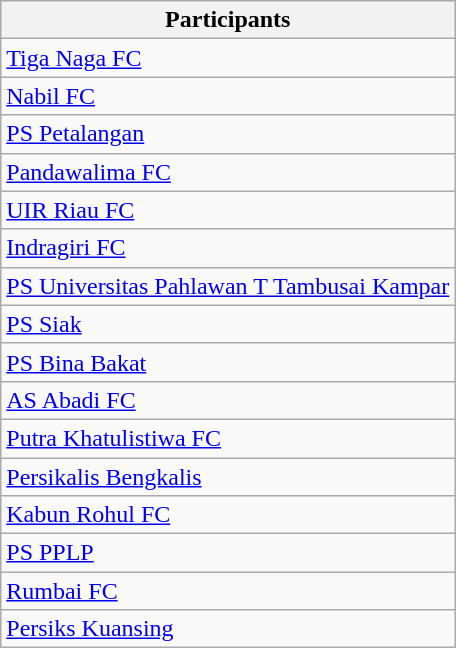<table class="wikitable">
<tr>
<th><strong>Participants</strong></th>
</tr>
<tr>
<td><a href='#'>Tiga Naga FC</a></td>
</tr>
<tr>
<td><a href='#'>Nabil FC</a></td>
</tr>
<tr>
<td><a href='#'>PS Petalangan</a></td>
</tr>
<tr>
<td><a href='#'>Pandawalima FC</a></td>
</tr>
<tr>
<td><a href='#'>UIR Riau FC</a></td>
</tr>
<tr>
<td><a href='#'>Indragiri FC</a></td>
</tr>
<tr>
<td><a href='#'>PS Universitas Pahlawan T Tambusai Kampar</a></td>
</tr>
<tr>
<td><a href='#'>PS Siak</a></td>
</tr>
<tr>
<td><a href='#'>PS Bina Bakat</a></td>
</tr>
<tr>
<td><a href='#'>AS Abadi FC</a></td>
</tr>
<tr>
<td><a href='#'>Putra Khatulistiwa FC</a></td>
</tr>
<tr>
<td><a href='#'>Persikalis Bengkalis</a></td>
</tr>
<tr>
<td><a href='#'>Kabun Rohul FC</a></td>
</tr>
<tr>
<td><a href='#'>PS PPLP</a></td>
</tr>
<tr>
<td><a href='#'>Rumbai FC</a></td>
</tr>
<tr>
<td><a href='#'>Persiks Kuansing</a></td>
</tr>
</table>
